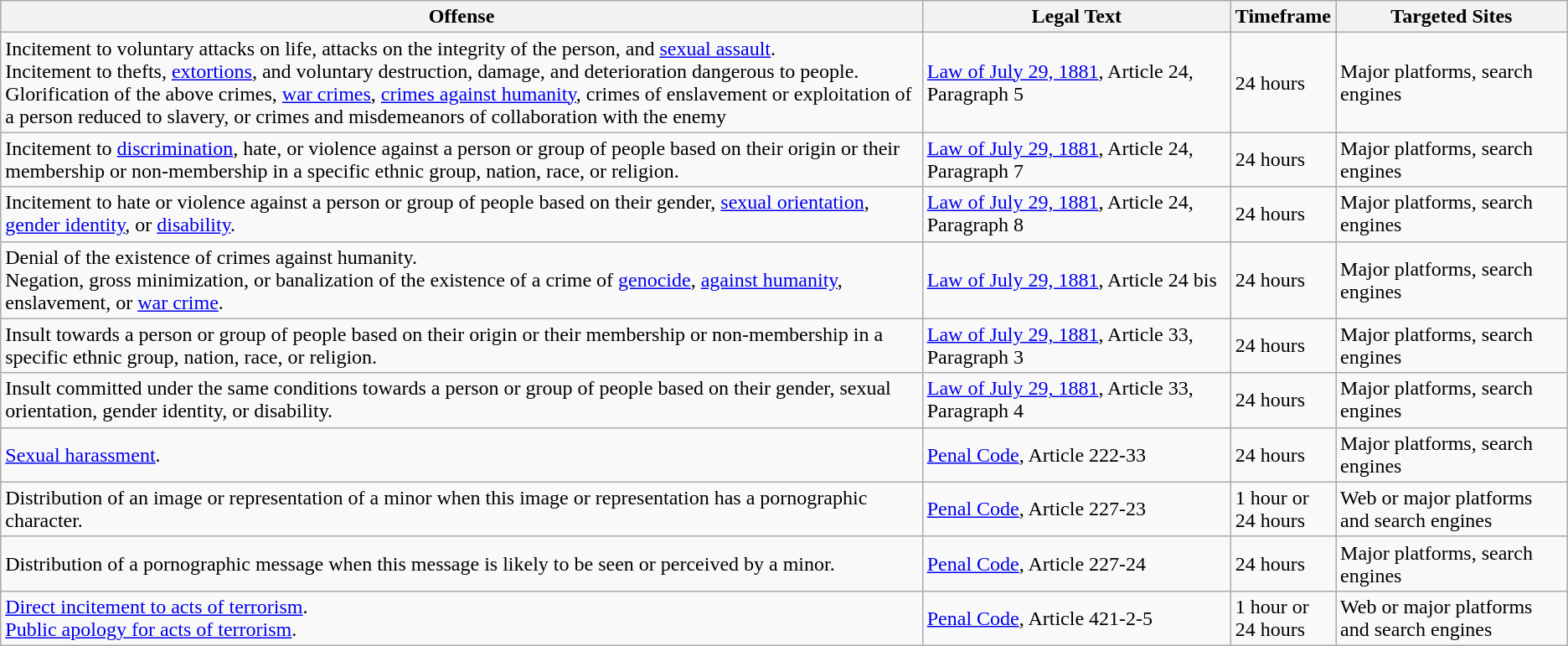<table class="wikitable sortable">
<tr>
<th width=60%>Offense</th>
<th width=20%>Legal Text</th>
<th width=5%>Timeframe</th>
<th width=15%>Targeted Sites</th>
</tr>
<tr>
<td>Incitement to voluntary attacks on life, attacks on the integrity of the person, and <a href='#'>sexual assault</a>.<br>Incitement to thefts, <a href='#'>extortions</a>, and voluntary destruction, damage, and deterioration dangerous to people.<br>Glorification of the above crimes, <a href='#'>war crimes</a>, <a href='#'>crimes against humanity</a>, crimes of enslavement or exploitation of a person reduced to slavery, or crimes and misdemeanors of collaboration with the enemy</td>
<td><a href='#'>Law of July 29, 1881</a>, Article 24, Paragraph 5</td>
<td>24 hours</td>
<td>Major platforms, search engines</td>
</tr>
<tr>
<td>Incitement to <a href='#'>discrimination</a>, hate, or violence against a person or group of people based on their origin or their membership or non-membership in a specific ethnic group, nation, race, or religion.</td>
<td><a href='#'>Law of July 29, 1881</a>, Article 24, Paragraph 7</td>
<td>24 hours</td>
<td>Major platforms, search engines</td>
</tr>
<tr>
<td>Incitement to hate or violence against a person or group of people based on their gender, <a href='#'>sexual orientation</a>, <a href='#'>gender identity</a>, or <a href='#'>disability</a>.</td>
<td><a href='#'>Law of July 29, 1881</a>, Article 24, Paragraph 8</td>
<td>24 hours</td>
<td>Major platforms, search engines</td>
</tr>
<tr>
<td>Denial of the existence of crimes against humanity.<br>Negation, gross minimization, or banalization of the existence of a crime of <a href='#'>genocide</a>, <a href='#'>against humanity</a>, enslavement, or <a href='#'>war crime</a>.</td>
<td><a href='#'>Law of July 29, 1881</a>, Article 24 bis</td>
<td>24 hours</td>
<td>Major platforms, search engines</td>
</tr>
<tr>
<td>Insult towards a person or group of people based on their origin or their membership or non-membership in a specific ethnic group, nation, race, or religion.</td>
<td><a href='#'>Law of July 29, 1881</a>, Article 33, Paragraph 3</td>
<td>24 hours</td>
<td>Major platforms, search engines</td>
</tr>
<tr>
<td>Insult committed under the same conditions towards a person or group of people based on their gender, sexual orientation, gender identity, or disability.</td>
<td><a href='#'>Law of July 29, 1881</a>, Article 33, Paragraph 4</td>
<td>24 hours</td>
<td>Major platforms, search engines</td>
</tr>
<tr>
<td><a href='#'>Sexual harassment</a>.</td>
<td><a href='#'>Penal Code</a>, Article 222-33</td>
<td>24 hours</td>
<td>Major platforms, search engines</td>
</tr>
<tr>
<td>Distribution of an image or representation of a minor when this image or representation has a pornographic character.</td>
<td><a href='#'>Penal Code</a>, Article 227-23</td>
<td>1 hour or 24 hours</td>
<td>Web or major platforms and search engines</td>
</tr>
<tr>
<td>Distribution of a pornographic message when this message is likely to be seen or perceived by a minor.</td>
<td><a href='#'>Penal Code</a>, Article 227-24</td>
<td>24 hours</td>
<td>Major platforms, search engines</td>
</tr>
<tr>
<td><a href='#'>Direct incitement to acts of terrorism</a>.<br><a href='#'>Public apology for acts of terrorism</a>.</td>
<td><a href='#'>Penal Code</a>, Article 421-2-5</td>
<td>1 hour or 24 hours</td>
<td>Web or major platforms and search engines</td>
</tr>
</table>
